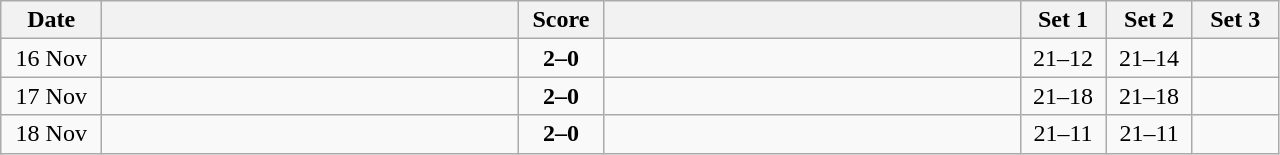<table class="wikitable" style="text-align: center;">
<tr>
<th width="60">Date</th>
<th align="right" width="270"></th>
<th width="50">Score</th>
<th align="left" width="270"></th>
<th width="50">Set 1</th>
<th width="50">Set 2</th>
<th width="50">Set 3</th>
</tr>
<tr>
<td>16 Nov</td>
<td align=left><strong></strong></td>
<td align=center><strong>2–0</strong></td>
<td align=left></td>
<td>21–12</td>
<td>21–14</td>
<td></td>
</tr>
<tr>
<td>17 Nov</td>
<td align=left><strong></strong></td>
<td align=center><strong>2–0</strong></td>
<td align=left></td>
<td>21–18</td>
<td>21–18</td>
<td></td>
</tr>
<tr>
<td>18 Nov</td>
<td align=left><strong></strong></td>
<td align=center><strong>2–0</strong></td>
<td align=left></td>
<td>21–11</td>
<td>21–11</td>
<td></td>
</tr>
</table>
